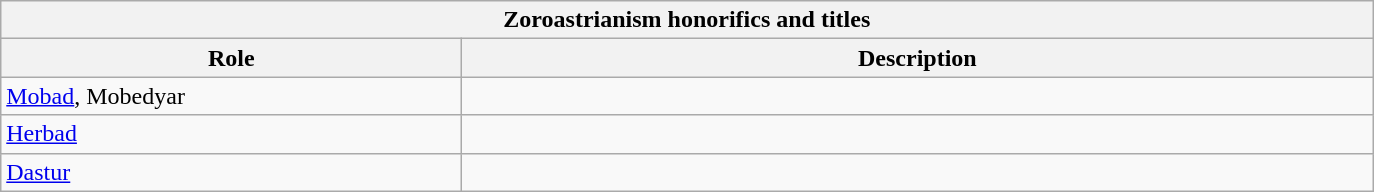<table class="wikitable">
<tr>
<th style="text-align:center;" colspan="6"><strong>Zoroastrianism honorifics and titles</strong></th>
</tr>
<tr>
<th scope="col" style="width:300px;">Role</th>
<th scope="col" style="width:600px;">Description</th>
</tr>
<tr>
<td><a href='#'>Mobad</a>, Mobedyar</td>
<td></td>
</tr>
<tr>
<td><a href='#'>Herbad</a></td>
<td></td>
</tr>
<tr>
<td><a href='#'>Dastur</a></td>
<td></td>
</tr>
</table>
